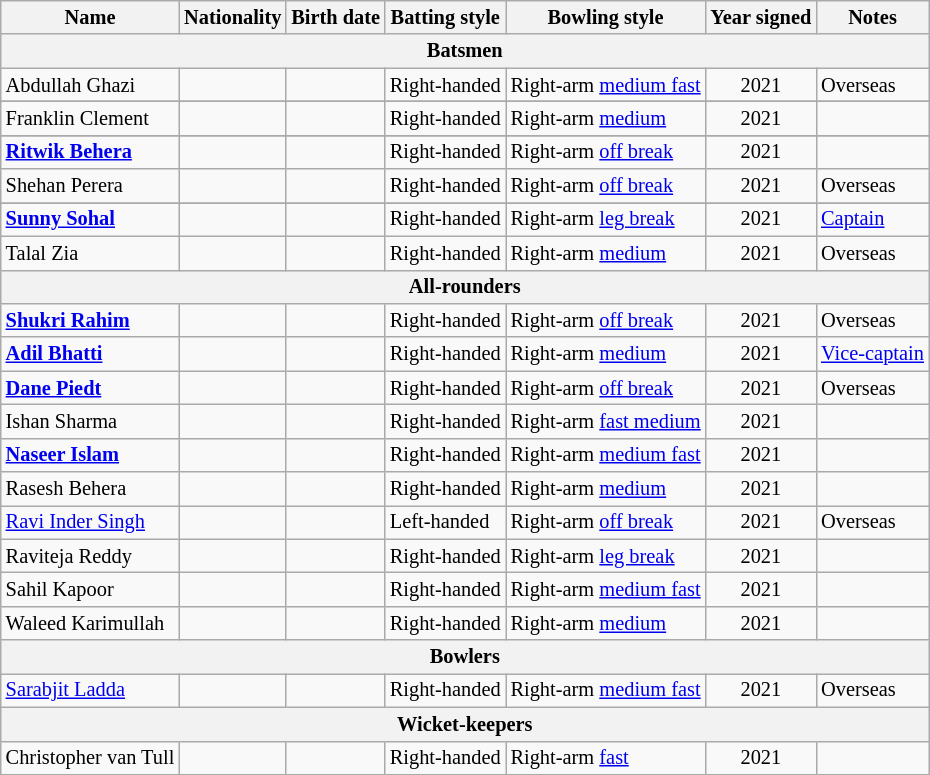<table class="wikitable" style="font-size:85%;">
<tr>
<th>Name</th>
<th>Nationality</th>
<th>Birth date</th>
<th>Batting style</th>
<th>Bowling style</th>
<th>Year signed</th>
<th>Notes</th>
</tr>
<tr>
<th colspan="7" style="text-align:center;">Batsmen</th>
</tr>
<tr>
<td>Abdullah Ghazi</td>
<td></td>
<td></td>
<td>Right-handed</td>
<td>Right-arm <a href='#'>medium fast</a></td>
<td style="text-align:center;">2021</td>
<td>Overseas</td>
</tr>
<tr>
</tr>
<tr>
<td>Franklin Clement</td>
<td></td>
<td></td>
<td>Right-handed</td>
<td>Right-arm <a href='#'>medium</a></td>
<td style="text-align:center;">2021</td>
<td></td>
</tr>
<tr>
</tr>
<tr>
<td><strong><a href='#'>Ritwik Behera</a></strong></td>
<td></td>
<td></td>
<td>Right-handed</td>
<td>Right-arm <a href='#'>off break</a></td>
<td style="text-align:center;">2021</td>
<td></td>
</tr>
<tr>
<td>Shehan Perera</td>
<td></td>
<td></td>
<td>Right-handed</td>
<td>Right-arm <a href='#'>off break</a></td>
<td style="text-align:center;">2021</td>
<td>Overseas</td>
</tr>
<tr>
</tr>
<tr>
<td><strong><a href='#'>Sunny Sohal</a></strong></td>
<td></td>
<td></td>
<td>Right-handed</td>
<td>Right-arm <a href='#'>leg break</a></td>
<td style="text-align:center;">2021</td>
<td><a href='#'>Captain</a></td>
</tr>
<tr>
<td>Talal Zia</td>
<td></td>
<td></td>
<td>Right-handed</td>
<td>Right-arm <a href='#'>medium</a></td>
<td style="text-align:center;">2021</td>
<td>Overseas</td>
</tr>
<tr>
<th colspan="7" style="text-align:center;">All-rounders</th>
</tr>
<tr>
<td><strong><a href='#'>Shukri Rahim</a></strong></td>
<td></td>
<td></td>
<td>Right-handed</td>
<td>Right-arm <a href='#'>off break</a></td>
<td style="text-align:center;">2021</td>
<td>Overseas</td>
</tr>
<tr>
<td><strong><a href='#'>Adil Bhatti</a></strong></td>
<td></td>
<td></td>
<td>Right-handed</td>
<td>Right-arm <a href='#'>medium</a></td>
<td style="text-align:center;">2021</td>
<td><a href='#'>Vice-captain</a></td>
</tr>
<tr>
<td><strong><a href='#'>Dane Piedt</a></strong></td>
<td></td>
<td></td>
<td>Right-handed</td>
<td>Right-arm <a href='#'>off break</a></td>
<td style="text-align:center;">2021</td>
<td>Overseas</td>
</tr>
<tr>
<td>Ishan Sharma</td>
<td></td>
<td></td>
<td>Right-handed</td>
<td>Right-arm <a href='#'>fast medium</a></td>
<td style="text-align:center;">2021</td>
<td></td>
</tr>
<tr>
<td><strong><a href='#'>Naseer Islam</a></strong></td>
<td></td>
<td></td>
<td>Right-handed</td>
<td>Right-arm <a href='#'>medium fast</a></td>
<td style="text-align:center;">2021</td>
<td></td>
</tr>
<tr>
<td>Rasesh Behera</td>
<td></td>
<td></td>
<td>Right-handed</td>
<td>Right-arm <a href='#'>medium</a></td>
<td style="text-align:center;">2021</td>
<td></td>
</tr>
<tr>
<td><a href='#'>Ravi Inder Singh</a></td>
<td></td>
<td></td>
<td>Left-handed</td>
<td>Right-arm <a href='#'>off break</a></td>
<td style="text-align:center;">2021</td>
<td>Overseas</td>
</tr>
<tr>
<td>Raviteja Reddy</td>
<td></td>
<td></td>
<td>Right-handed</td>
<td>Right-arm <a href='#'>leg break</a></td>
<td style="text-align:center;">2021</td>
<td></td>
</tr>
<tr>
<td>Sahil Kapoor</td>
<td></td>
<td></td>
<td>Right-handed</td>
<td>Right-arm <a href='#'>medium fast</a></td>
<td style="text-align:center;">2021</td>
<td></td>
</tr>
<tr>
<td>Waleed Karimullah</td>
<td></td>
<td></td>
<td>Right-handed</td>
<td>Right-arm <a href='#'>medium</a></td>
<td style="text-align:center;">2021</td>
<td></td>
</tr>
<tr>
<th colspan="7" style="text-align:center;">Bowlers</th>
</tr>
<tr>
<td><a href='#'>Sarabjit Ladda</a></td>
<td></td>
<td></td>
<td>Right-handed</td>
<td>Right-arm <a href='#'>medium fast</a></td>
<td style="text-align:center;">2021</td>
<td>Overseas</td>
</tr>
<tr>
<th colspan="7" style="text-align:center;">Wicket-keepers</th>
</tr>
<tr>
<td>Christopher van Tull</td>
<td></td>
<td></td>
<td>Right-handed</td>
<td>Right-arm <a href='#'>fast</a></td>
<td style="text-align:center;">2021</td>
<td></td>
</tr>
</table>
